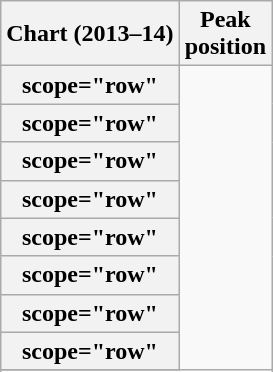<table class="wikitable sortable plainrowheaders" style="text-align:center">
<tr>
<th scope="col">Chart (2013–14)</th>
<th scope="col">Peak<br>position</th>
</tr>
<tr>
<th>scope="row"</th>
</tr>
<tr>
<th>scope="row"</th>
</tr>
<tr>
<th>scope="row"</th>
</tr>
<tr>
<th>scope="row"</th>
</tr>
<tr>
<th>scope="row"</th>
</tr>
<tr>
<th>scope="row"</th>
</tr>
<tr>
<th>scope="row"</th>
</tr>
<tr>
<th>scope="row"</th>
</tr>
<tr>
</tr>
<tr>
</tr>
<tr>
</tr>
<tr>
</tr>
<tr>
</tr>
</table>
